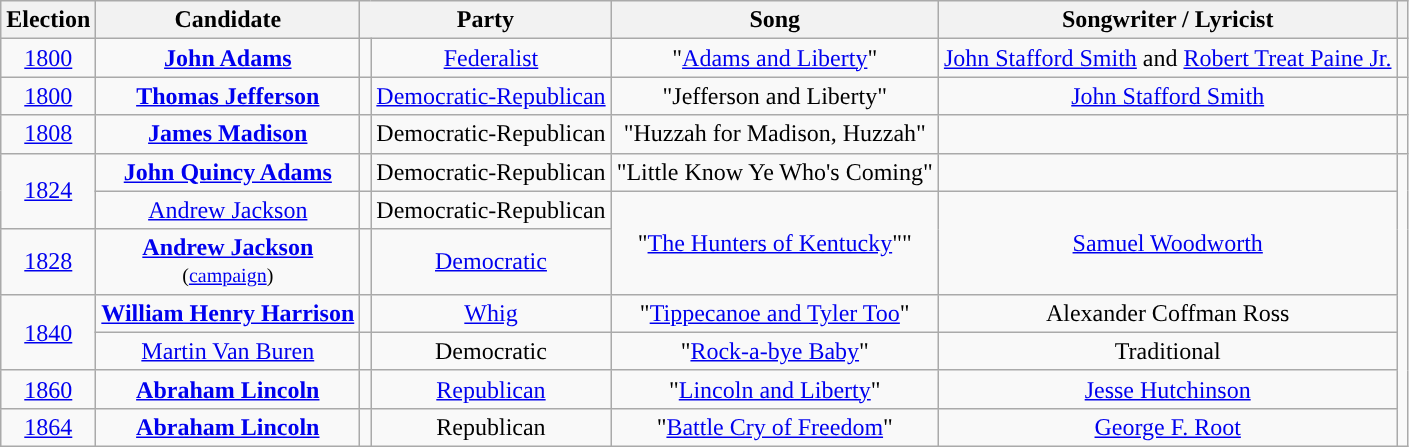<table class="wikitable"  style="text-align:center">
<tr>
<th>Election</th>
<th>Candidate</th>
<th colspan="2">Party</th>
<th>Song</th>
<th>Songwriter / Lyricist</th>
<th></th>
</tr>
<tr>
<td><a href='#'>1800</a></td>
<td><strong><a href='#'>John Adams</a></strong></td>
<td style="background:"></td>
<td><a href='#'>Federalist</a></td>
<td>"<a href='#'>Adams and Liberty</a>"</td>
<td><a href='#'>John Stafford Smith</a> and <a href='#'>Robert Treat Paine Jr.</a></td>
</tr>
<tr>
<td><a href='#'>1800</a></td>
<td><strong><a href='#'>Thomas Jefferson</a></strong><br></td>
<td style="background:"></td>
<td><a href='#'>Democratic-Republican</a></td>
<td>"Jefferson and Liberty"</td>
<td><a href='#'>John Stafford Smith</a></td>
<td></td>
</tr>
<tr>
<td><a href='#'>1808</a></td>
<td><strong><a href='#'>James Madison</a></strong><br></td>
<td style="background:"></td>
<td>Democratic-Republican</td>
<td>"Huzzah for Madison, Huzzah"</td>
<td></td>
<td></td>
</tr>
<tr>
<td rowspan="2"><a href='#'>1824</a></td>
<td><strong><a href='#'>John Quincy Adams</a></strong></td>
<td style="background:"></td>
<td>Democratic-Republican</td>
<td>"Little Know Ye Who's Coming"</td>
<td></td>
</tr>
<tr>
<td><a href='#'>Andrew Jackson</a></td>
<td style="background:"></td>
<td>Democratic-Republican</td>
<td rowspan="2">"<a href='#'>The Hunters of Kentucky</a>""</td>
<td rowspan="2"><a href='#'>Samuel Woodworth</a></td>
</tr>
<tr>
<td><a href='#'>1828</a></td>
<td><strong><a href='#'>Andrew Jackson</a></strong><br> <small>(<a href='#'>campaign</a>)</small></td>
<td style="background:"></td>
<td><a href='#'>Democratic</a></td>
</tr>
<tr>
<td rowspan="2"><a href='#'>1840</a></td>
<td><strong><a href='#'>William Henry Harrison</a></strong></td>
<td style="background:"></td>
<td><a href='#'>Whig</a></td>
<td>"<a href='#'>Tippecanoe and Tyler Too</a>"</td>
<td>Alexander Coffman Ross</td>
</tr>
<tr>
<td><a href='#'>Martin Van Buren</a></td>
<td style="background:"></td>
<td>Democratic</td>
<td>"<a href='#'>Rock-a-bye Baby</a>"</td>
<td>Traditional</td>
</tr>
<tr>
<td><a href='#'>1860</a></td>
<td><strong><a href='#'>Abraham Lincoln</a></strong></td>
<td style="background:"></td>
<td><a href='#'>Republican</a></td>
<td>"<a href='#'>Lincoln and Liberty</a>"</td>
<td><a href='#'>Jesse Hutchinson</a></td>
</tr>
<tr>
<td><a href='#'>1864</a></td>
<td><strong><a href='#'>Abraham Lincoln</a></strong></td>
<td style="background:"></td>
<td>Republican</td>
<td>"<a href='#'>Battle Cry of Freedom</a>"</td>
<td><a href='#'>George F. Root</a></td>
</tr>
</table>
